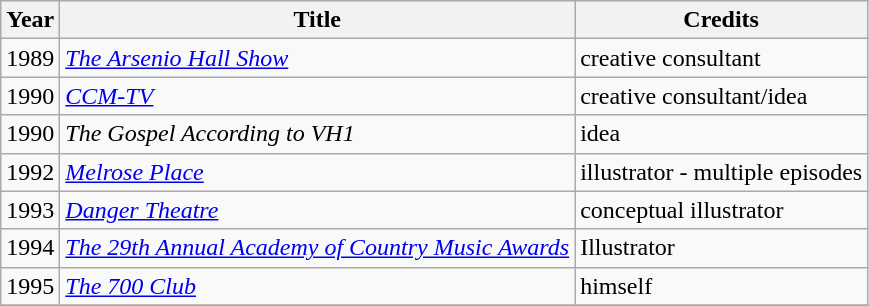<table class="wikitable sortable">
<tr>
<th>Year</th>
<th>Title</th>
<th>Credits</th>
</tr>
<tr>
<td>1989</td>
<td><em><a href='#'>The Arsenio Hall Show</a></em></td>
<td>creative consultant</td>
</tr>
<tr>
<td>1990</td>
<td><a href='#'><em>CCM-TV</em></a></td>
<td>creative consultant/idea</td>
</tr>
<tr>
<td>1990</td>
<td><em>The Gospel According to VH1</em></td>
<td>idea</td>
</tr>
<tr>
<td>1992</td>
<td><em><a href='#'>Melrose Place</a></em></td>
<td>illustrator - multiple episodes</td>
</tr>
<tr>
<td>1993</td>
<td><em><a href='#'>Danger Theatre</a></em></td>
<td>conceptual illustrator</td>
</tr>
<tr>
<td>1994</td>
<td><a href='#'><em>The 29th Annual Academy of Country Music Awards</em></a></td>
<td>Illustrator</td>
</tr>
<tr>
<td>1995</td>
<td><em><a href='#'>The 700 Club</a></em></td>
<td>himself</td>
</tr>
<tr>
</tr>
</table>
